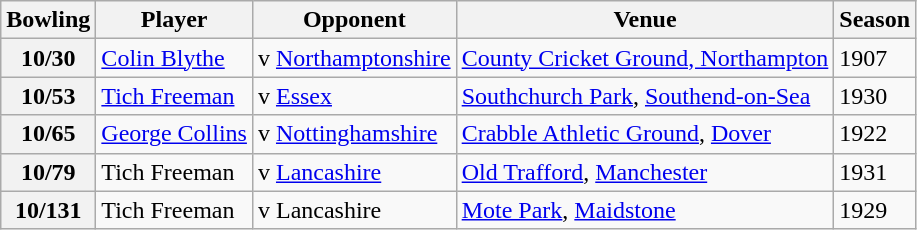<table class="wikitable">
<tr>
<th>Bowling</th>
<th>Player</th>
<th>Opponent</th>
<th>Venue</th>
<th>Season</th>
</tr>
<tr>
<th>10/30</th>
<td><a href='#'>Colin Blythe</a></td>
<td>v <a href='#'>Northamptonshire</a></td>
<td><a href='#'>County Cricket Ground, Northampton</a></td>
<td>1907</td>
</tr>
<tr>
<th>10/53</th>
<td><a href='#'>Tich Freeman</a></td>
<td>v <a href='#'>Essex</a></td>
<td><a href='#'>Southchurch Park</a>, <a href='#'>Southend-on-Sea</a></td>
<td>1930</td>
</tr>
<tr>
<th>10/65</th>
<td><a href='#'>George Collins</a></td>
<td>v <a href='#'>Nottinghamshire</a></td>
<td><a href='#'>Crabble Athletic Ground</a>, <a href='#'>Dover</a></td>
<td>1922</td>
</tr>
<tr>
<th>10/79</th>
<td>Tich Freeman</td>
<td>v <a href='#'>Lancashire</a></td>
<td><a href='#'>Old Trafford</a>, <a href='#'>Manchester</a></td>
<td>1931</td>
</tr>
<tr>
<th>10/131</th>
<td>Tich Freeman</td>
<td>v Lancashire</td>
<td><a href='#'>Mote Park</a>, <a href='#'>Maidstone</a></td>
<td>1929</td>
</tr>
</table>
